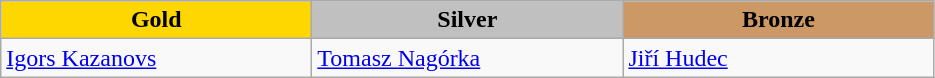<table class="wikitable" style="text-align:left">
<tr align="center">
<td width=200 bgcolor=gold><strong>Gold</strong></td>
<td width=200 bgcolor=silver><strong>Silver</strong></td>
<td width=200 bgcolor=CC9966><strong>Bronze</strong></td>
</tr>
<tr>
<td><a href='#'>Igors Kazanovs</a><br><em></em></td>
<td><a href='#'>Tomasz Nagórka</a><br><em></em></td>
<td><a href='#'>Jiří Hudec</a><br><em></em></td>
</tr>
</table>
